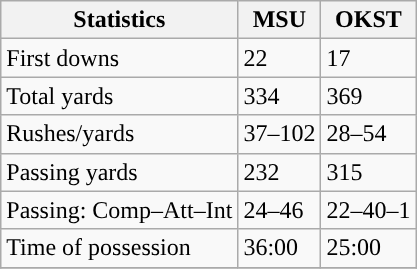<table class="wikitable" style="float: left;">
<tr>
<th>Statistics</th>
<th>MSU</th>
<th>OKST</th>
</tr>
<tr>
<td>First downs</td>
<td>22</td>
<td>17</td>
</tr>
<tr>
<td>Total yards</td>
<td>334</td>
<td>369</td>
</tr>
<tr>
<td>Rushes/yards</td>
<td>37–102</td>
<td>28–54</td>
</tr>
<tr>
<td>Passing yards</td>
<td>232</td>
<td>315</td>
</tr>
<tr>
<td>Passing: Comp–Att–Int</td>
<td>24–46</td>
<td>22–40–1</td>
</tr>
<tr>
<td>Time of possession</td>
<td>36:00</td>
<td>25:00</td>
</tr>
<tr>
</tr>
</table>
